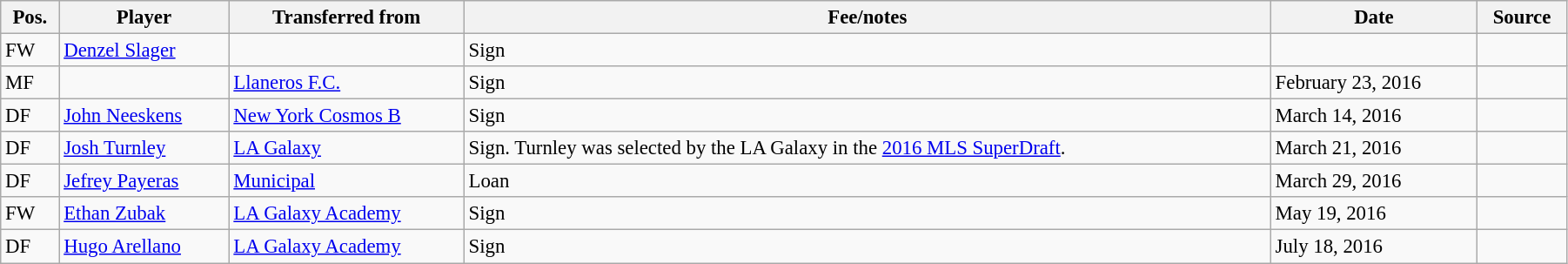<table class="wikitable sortable" style="width:95%; text-align:center; font-size:95%; text-align:left;">
<tr>
<th><strong>Pos.</strong></th>
<th><strong>Player</strong></th>
<th><strong>Transferred from</strong></th>
<th><strong>Fee/notes</strong></th>
<th><strong>Date</strong></th>
<th><strong>Source</strong></th>
</tr>
<tr>
<td>FW</td>
<td> <a href='#'>Denzel Slager</a></td>
<td></td>
<td>Sign</td>
<td></td>
<td align=center></td>
</tr>
<tr>
<td>MF</td>
<td></td>
<td> <a href='#'>Llaneros F.C.</a></td>
<td>Sign</td>
<td>February 23, 2016</td>
<td align=center></td>
</tr>
<tr>
<td>DF</td>
<td> <a href='#'>John Neeskens</a></td>
<td> <a href='#'>New York Cosmos B</a></td>
<td>Sign</td>
<td>March 14, 2016</td>
<td align=center></td>
</tr>
<tr>
<td>DF</td>
<td> <a href='#'>Josh Turnley</a></td>
<td> <a href='#'>LA Galaxy</a></td>
<td>Sign. Turnley was selected by the LA Galaxy in the <a href='#'>2016 MLS SuperDraft</a>.</td>
<td>March 21, 2016</td>
<td align=center></td>
</tr>
<tr>
<td>DF</td>
<td> <a href='#'>Jefrey Payeras</a></td>
<td> <a href='#'>Municipal</a></td>
<td>Loan</td>
<td>March 29, 2016</td>
<td align=center></td>
</tr>
<tr>
<td>FW</td>
<td> <a href='#'>Ethan Zubak</a></td>
<td> <a href='#'>LA Galaxy Academy</a></td>
<td>Sign</td>
<td>May 19, 2016</td>
<td align=center></td>
</tr>
<tr>
<td>DF</td>
<td> <a href='#'>Hugo Arellano</a></td>
<td> <a href='#'>LA Galaxy Academy</a></td>
<td>Sign</td>
<td>July 18, 2016</td>
<td align=center></td>
</tr>
</table>
